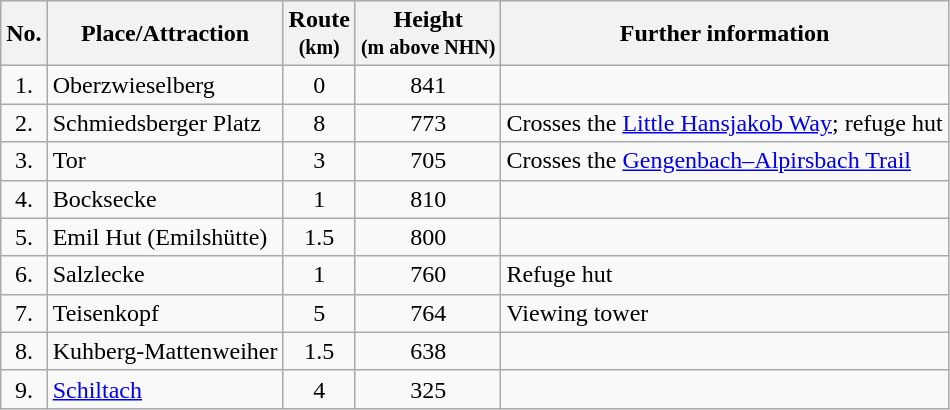<table class="wikitable toptextcells">
<tr class="hintergrundfarbe5">
<th>No.</th>
<th>Place/Attraction</th>
<th>Route <br><small>(km)</small></th>
<th>Height <br><small>(m above NHN)</small></th>
<th class="unsortable">Further information</th>
</tr>
<tr>
<td style="text-align:center">1.</td>
<td>Oberzwieselberg</td>
<td style="text-align:center">0</td>
<td style="text-align:center">841</td>
<td></td>
</tr>
<tr>
<td style="text-align:center">2.</td>
<td>Schmiedsberger Platz</td>
<td style="text-align:center">8</td>
<td style="text-align:center">773</td>
<td>Crosses the <a href='#'>Little Hansjakob Way</a>; refuge hut</td>
</tr>
<tr>
<td style="text-align:center">3.</td>
<td>Tor</td>
<td style="text-align:center">3</td>
<td style="text-align:center">705</td>
<td>Crosses the <a href='#'>Gengenbach–Alpirsbach Trail</a></td>
</tr>
<tr>
<td style="text-align:center">4.</td>
<td>Bocksecke</td>
<td style="text-align:center">1</td>
<td style="text-align:center">810</td>
<td></td>
</tr>
<tr>
<td style="text-align:center">5.</td>
<td>Emil Hut (Emilshütte)</td>
<td style="text-align:center">1.5</td>
<td style="text-align:center">800</td>
<td></td>
</tr>
<tr>
<td style="text-align:center">6.</td>
<td>Salzlecke</td>
<td style="text-align:center">1</td>
<td style="text-align:center">760</td>
<td>Refuge hut</td>
</tr>
<tr>
<td style="text-align:center">7.</td>
<td>Teisenkopf</td>
<td style="text-align:center">5</td>
<td style="text-align:center">764</td>
<td>Viewing tower</td>
</tr>
<tr>
<td style="text-align:center">8.</td>
<td>Kuhberg-Mattenweiher</td>
<td style="text-align:center">1.5</td>
<td style="text-align:center">638</td>
<td></td>
</tr>
<tr>
<td style="text-align:center">9.</td>
<td><a href='#'>Schiltach</a></td>
<td style="text-align:center">4</td>
<td style="text-align:center">325</td>
<td></td>
</tr>
</table>
